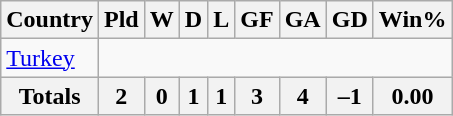<table class="wikitable sortable" style="text-align:center">
<tr>
<th>Country</th>
<th>Pld</th>
<th>W</th>
<th>D</th>
<th>L</th>
<th>GF</th>
<th>GA</th>
<th>GD</th>
<th>Win%</th>
</tr>
<tr>
<td align=left> <a href='#'>Turkey</a><br></td>
</tr>
<tr class="sortbottom">
<th>Totals</th>
<th><strong>2</strong></th>
<th><strong>0</strong></th>
<th><strong>1</strong></th>
<th><strong>1</strong></th>
<th><strong>3</strong></th>
<th><strong>4</strong></th>
<th><strong>–1</strong></th>
<th><strong>0.00</strong></th>
</tr>
</table>
